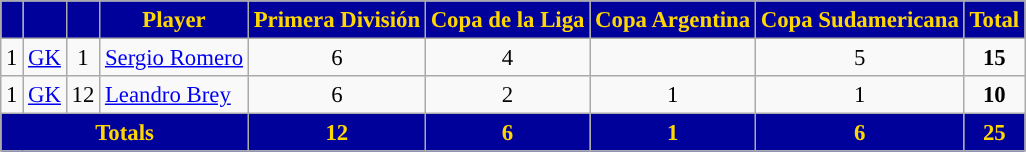<table class="wikitable sortable" style="font-size: 95%; text-align: center;">
<tr>
<th style="background:#00009B; color:gold; width=15"></th>
<th style="background:#00009B; color:gold; width=15"></th>
<th style="background:#00009B; color:gold; width=15"></th>
<th style="background:#00009B; color:gold; width=15 width=150">Player</th>
<th style="background:#00009B; color:gold; width=15 width=75">Primera División</th>
<th style="background:#00009B; color:gold; width=15 width=75">Copa de la Liga</th>
<th style="background:#00009B; color:gold; width=15 width=75">Copa Argentina</th>
<th style="background:#00009B; color:gold; width=15 width=75">Copa Sudamericana</th>
<th style="background:#00009B; color:gold; width=15 width=75">Total</th>
</tr>
<tr>
<td>1</td>
<td><a href='#'>GK</a></td>
<td>1</td>
<td align=left> <a href='#'>Sergio Romero</a></td>
<td>6</td>
<td>4</td>
<td></td>
<td>5</td>
<td><strong>15</strong></td>
</tr>
<tr>
<td>1</td>
<td><a href='#'>GK</a></td>
<td>12</td>
<td align=left> <a href='#'>Leandro Brey</a></td>
<td>6</td>
<td>2</td>
<td>1</td>
<td>1</td>
<td><strong>10</strong></td>
</tr>
<tr align=center>
<th style="background:#00009B; color:gold"; colspan=4><strong>Totals</strong></th>
<th style="background:#00009B; color:gold";><strong>12</strong></th>
<th style="background:#00009B; color:gold";><strong>6</strong></th>
<th style="background:#00009B; color:gold";><strong>1</strong></th>
<th style="background:#00009B; color:gold";><strong>6</strong></th>
<th style="background:#00009B; color:gold";><strong>25</strong></th>
</tr>
</table>
